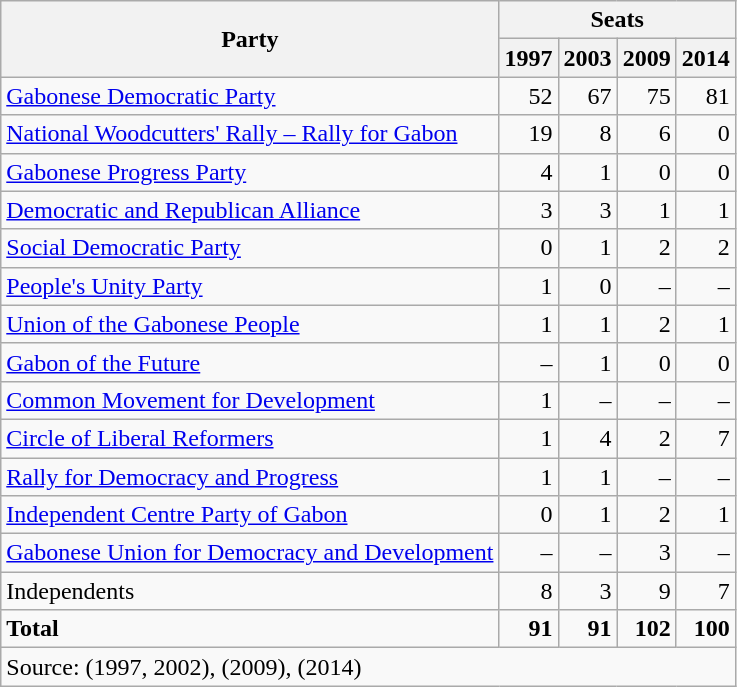<table class="wikitable sortable" style=text-align:right>
<tr>
<th rowspan=2>Party</th>
<th colspan=4>Seats</th>
</tr>
<tr>
<th>1997</th>
<th>2003</th>
<th>2009</th>
<th>2014</th>
</tr>
<tr>
<td align=left><a href='#'>Gabonese Democratic Party</a></td>
<td>52</td>
<td>67</td>
<td>75</td>
<td>81</td>
</tr>
<tr>
<td align=left><a href='#'>National Woodcutters' Rally – Rally for Gabon</a></td>
<td>19</td>
<td>8</td>
<td>6</td>
<td>0</td>
</tr>
<tr>
<td align=left><a href='#'>Gabonese Progress Party</a></td>
<td>4</td>
<td>1</td>
<td>0</td>
<td>0</td>
</tr>
<tr>
<td align=left><a href='#'>Democratic and Republican Alliance</a></td>
<td>3</td>
<td>3</td>
<td>1</td>
<td>1</td>
</tr>
<tr>
<td align=left><a href='#'>Social Democratic Party</a></td>
<td>0</td>
<td>1</td>
<td>2</td>
<td>2</td>
</tr>
<tr>
<td align=left><a href='#'>People's Unity Party</a></td>
<td>1</td>
<td>0</td>
<td>–</td>
<td>–</td>
</tr>
<tr>
<td align=left><a href='#'>Union of the Gabonese People</a></td>
<td>1</td>
<td>1</td>
<td>2</td>
<td>1</td>
</tr>
<tr>
<td align=left><a href='#'>Gabon of the Future</a></td>
<td>–</td>
<td>1</td>
<td>0</td>
<td>0</td>
</tr>
<tr>
<td align=left><a href='#'>Common Movement for Development</a></td>
<td>1</td>
<td>–</td>
<td>–</td>
<td>–</td>
</tr>
<tr>
<td align=left><a href='#'>Circle of Liberal Reformers</a></td>
<td>1</td>
<td>4</td>
<td>2</td>
<td>7</td>
</tr>
<tr>
<td align=left><a href='#'>Rally for Democracy and Progress</a></td>
<td>1</td>
<td>1</td>
<td>–</td>
<td>–</td>
</tr>
<tr>
<td align=left><a href='#'>Independent Centre Party of Gabon</a></td>
<td>0</td>
<td>1</td>
<td>2</td>
<td>1</td>
</tr>
<tr>
<td align=left><a href='#'>Gabonese Union for Democracy and Development</a></td>
<td>–</td>
<td>–</td>
<td>3</td>
<td>–</td>
</tr>
<tr>
<td align=left>Independents</td>
<td>8</td>
<td>3</td>
<td>9</td>
<td>7</td>
</tr>
<tr class=sortbottom>
<td align=left><strong>Total</strong></td>
<td><strong>91</strong></td>
<td><strong>91</strong></td>
<td><strong>102</strong></td>
<td><strong>100</strong></td>
</tr>
<tr class=sortbottom>
<td align=left colspan=5>Source:  (1997, 2002),  (2009),  (2014)</td>
</tr>
</table>
